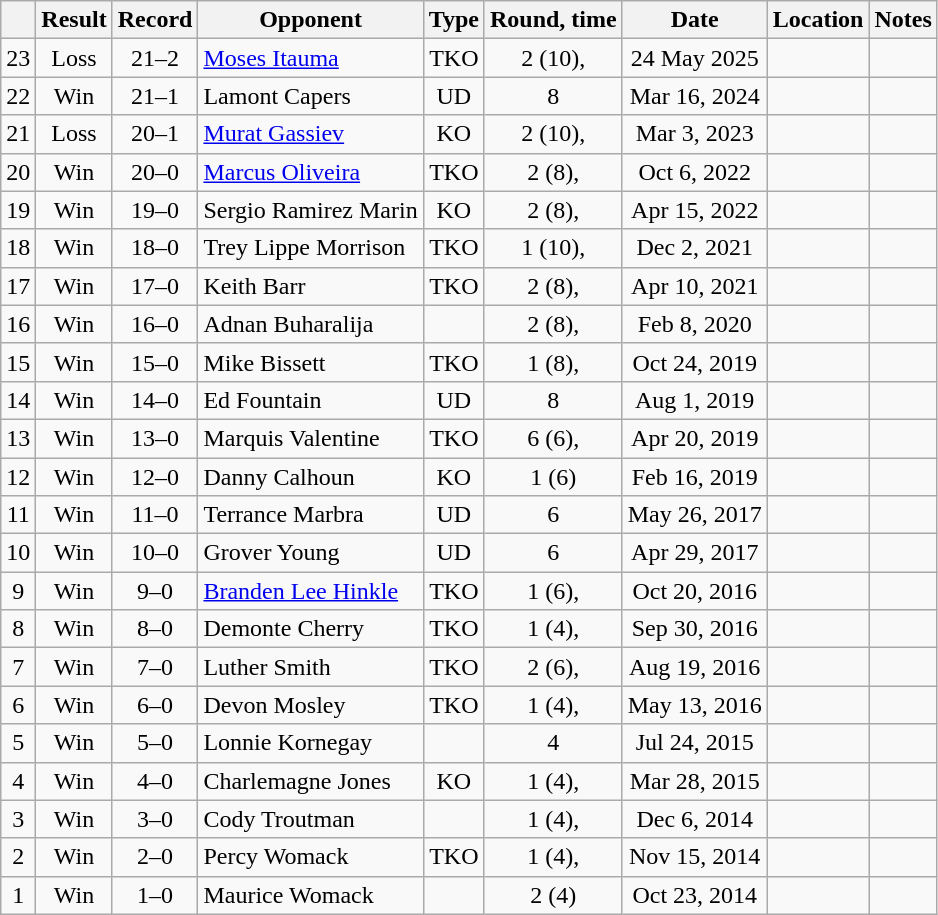<table class="wikitable" style="text-align:center">
<tr>
<th></th>
<th>Result</th>
<th>Record</th>
<th>Opponent</th>
<th>Type</th>
<th>Round, time</th>
<th>Date</th>
<th>Location</th>
<th>Notes</th>
</tr>
<tr>
<td>23</td>
<td>Loss</td>
<td>21–2</td>
<td style="text-align: left;"><a href='#'>Moses Itauma</a></td>
<td>TKO</td>
<td>2 (10), </td>
<td>24 May 2025</td>
<td style="text-align:left;"></td>
<td style="text-align:left;"></td>
</tr>
<tr>
<td>22</td>
<td>Win</td>
<td>21–1</td>
<td align=left>Lamont Capers</td>
<td>UD</td>
<td>8</td>
<td>Mar 16, 2024</td>
<td align=left></td>
<td></td>
</tr>
<tr>
<td>21</td>
<td>Loss</td>
<td>20–1</td>
<td align=left><a href='#'>Murat Gassiev</a></td>
<td>KO</td>
<td>2 (10), </td>
<td>Mar 3, 2023</td>
<td align=left></td>
<td align=left></td>
</tr>
<tr>
<td>20</td>
<td>Win</td>
<td>20–0</td>
<td align=left><a href='#'>Marcus Oliveira</a></td>
<td>TKO</td>
<td>2 (8), </td>
<td>Oct 6, 2022</td>
<td align=left></td>
<td></td>
</tr>
<tr>
<td>19</td>
<td>Win</td>
<td>19–0</td>
<td style="text-align:left;">Sergio Ramirez Marin</td>
<td>KO</td>
<td>2 (8), </td>
<td>Apr 15, 2022</td>
<td style="text-align:left;"></td>
<td></td>
</tr>
<tr>
<td>18</td>
<td>Win</td>
<td>18–0</td>
<td style="text-align:left;">Trey Lippe Morrison</td>
<td>TKO</td>
<td>1 (10), </td>
<td>Dec 2, 2021</td>
<td style="text-align:left;"></td>
<td></td>
</tr>
<tr>
<td>17</td>
<td>Win</td>
<td>17–0</td>
<td style="text-align:left;">Keith Barr</td>
<td>TKO</td>
<td>2 (8), </td>
<td>Apr 10, 2021</td>
<td style="text-align:left;"></td>
<td></td>
</tr>
<tr>
<td>16</td>
<td>Win</td>
<td>16–0</td>
<td style="text-align:left;">Adnan Buharalija</td>
<td></td>
<td>2 (8), </td>
<td>Feb 8, 2020</td>
<td style="text-align:left;"></td>
<td></td>
</tr>
<tr>
<td>15</td>
<td>Win</td>
<td>15–0</td>
<td style="text-align:left;">Mike Bissett</td>
<td>TKO</td>
<td>1 (8), </td>
<td>Oct 24, 2019</td>
<td style="text-align:left;"></td>
<td></td>
</tr>
<tr>
<td>14</td>
<td>Win</td>
<td>14–0</td>
<td style="text-align:left;">Ed Fountain</td>
<td>UD</td>
<td>8</td>
<td>Aug 1, 2019</td>
<td style="text-align:left;"></td>
<td></td>
</tr>
<tr>
<td>13</td>
<td>Win</td>
<td>13–0</td>
<td style="text-align:left;">Marquis Valentine</td>
<td>TKO</td>
<td>6 (6), </td>
<td>Apr 20, 2019</td>
<td style="text-align:left;"></td>
<td></td>
</tr>
<tr>
<td>12</td>
<td>Win</td>
<td>12–0</td>
<td style="text-align:left;">Danny Calhoun</td>
<td>KO</td>
<td>1 (6)</td>
<td>Feb 16, 2019</td>
<td style="text-align:left;"></td>
<td></td>
</tr>
<tr>
<td>11</td>
<td>Win</td>
<td>11–0</td>
<td style="text-align:left;">Terrance Marbra</td>
<td>UD</td>
<td>6</td>
<td>May 26, 2017</td>
<td style="text-align:left;"></td>
<td></td>
</tr>
<tr>
<td>10</td>
<td>Win</td>
<td>10–0</td>
<td style="text-align:left;">Grover Young</td>
<td>UD</td>
<td>6</td>
<td>Apr 29, 2017</td>
<td style="text-align:left;"></td>
<td></td>
</tr>
<tr>
<td>9</td>
<td>Win</td>
<td>9–0</td>
<td style="text-align:left;"><a href='#'>Branden Lee Hinkle</a></td>
<td>TKO</td>
<td>1 (6), </td>
<td>Oct 20, 2016</td>
<td style="text-align:left;"></td>
<td></td>
</tr>
<tr>
<td>8</td>
<td>Win</td>
<td>8–0</td>
<td style="text-align:left;">Demonte Cherry</td>
<td>TKO</td>
<td>1 (4), </td>
<td>Sep 30, 2016</td>
<td style="text-align:left;"></td>
<td></td>
</tr>
<tr>
<td>7</td>
<td>Win</td>
<td>7–0</td>
<td style="text-align:left;">Luther Smith</td>
<td>TKO</td>
<td>2 (6), </td>
<td>Aug 19, 2016</td>
<td style="text-align:left;"></td>
<td></td>
</tr>
<tr>
<td>6</td>
<td>Win</td>
<td>6–0</td>
<td style="text-align:left;">Devon Mosley</td>
<td>TKO</td>
<td>1 (4), </td>
<td>May 13, 2016</td>
<td style="text-align:left;"></td>
<td></td>
</tr>
<tr>
<td>5</td>
<td>Win</td>
<td>5–0</td>
<td style="text-align:left;">Lonnie Kornegay</td>
<td></td>
<td>4</td>
<td>Jul 24, 2015</td>
<td style="text-align:left;"></td>
<td></td>
</tr>
<tr>
<td>4</td>
<td>Win</td>
<td>4–0</td>
<td style="text-align:left;">Charlemagne Jones</td>
<td>KO</td>
<td>1 (4), </td>
<td>Mar 28, 2015</td>
<td style="text-align:left;"></td>
<td></td>
</tr>
<tr>
<td>3</td>
<td>Win</td>
<td>3–0</td>
<td style="text-align:left;">Cody Troutman</td>
<td></td>
<td>1 (4), </td>
<td>Dec 6, 2014</td>
<td style="text-align:left;"></td>
<td></td>
</tr>
<tr>
<td>2</td>
<td>Win</td>
<td>2–0</td>
<td style="text-align:left;">Percy Womack</td>
<td>TKO</td>
<td>1 (4), </td>
<td>Nov 15, 2014</td>
<td style="text-align:left;"></td>
<td></td>
</tr>
<tr>
<td>1</td>
<td>Win</td>
<td>1–0</td>
<td style="text-align:left;">Maurice Womack</td>
<td></td>
<td>2 (4)</td>
<td>Oct 23, 2014</td>
<td style="text-align:left;"></td>
<td></td>
</tr>
</table>
